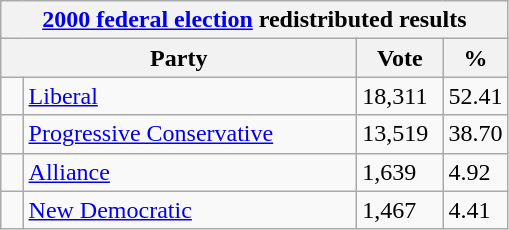<table class="wikitable">
<tr>
<th colspan="4"><a href='#'>2000 federal election</a> redistributed results</th>
</tr>
<tr>
<th bgcolor="#DDDDFF" width="230px" colspan="2">Party</th>
<th bgcolor="#DDDDFF" width="50px">Vote</th>
<th bgcolor="#DDDDFF" width="30px">%</th>
</tr>
<tr>
<td> </td>
<td><a href='#'>Liberal</a></td>
<td>18,311</td>
<td>52.41</td>
</tr>
<tr>
<td> </td>
<td><a href='#'>Progressive Conservative</a></td>
<td>13,519</td>
<td>38.70</td>
</tr>
<tr>
<td> </td>
<td><a href='#'>Alliance</a></td>
<td>1,639</td>
<td>4.92</td>
</tr>
<tr>
<td> </td>
<td><a href='#'>New Democratic</a></td>
<td>1,467</td>
<td>4.41</td>
</tr>
</table>
